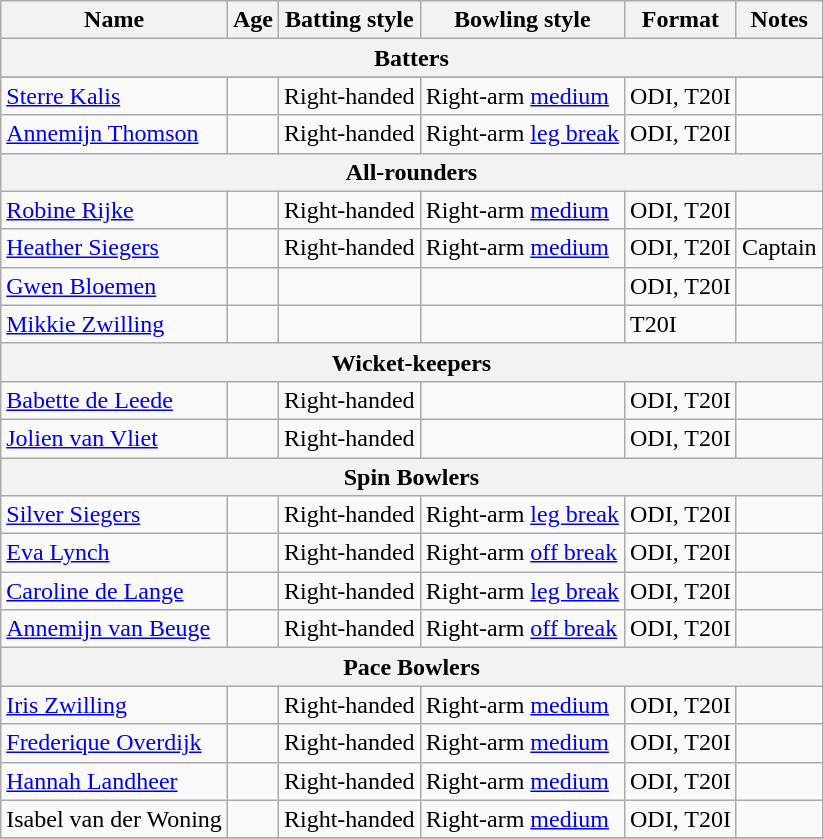<table class="wikitable sortable">
<tr>
<th>Name</th>
<th>Age</th>
<th>Batting style</th>
<th>Bowling style</th>
<th>Format</th>
<th>Notes</th>
</tr>
<tr>
<th colspan="6">Batters</th>
</tr>
<tr>
</tr>
<tr>
<td><a href='#'>Sterre Kalis</a></td>
<td></td>
<td>Right-handed</td>
<td>Right-arm <a href='#'>medium</a></td>
<td>ODI, T20I</td>
<td></td>
</tr>
<tr>
<td><a href='#'>Annemijn Thomson</a></td>
<td></td>
<td>Right-handed</td>
<td>Right-arm <a href='#'>leg break</a></td>
<td>ODI, T20I</td>
<td></td>
</tr>
<tr>
<th colspan="6">All-rounders</th>
</tr>
<tr>
<td><a href='#'>Robine Rijke</a></td>
<td></td>
<td>Right-handed</td>
<td>Right-arm <a href='#'>medium</a></td>
<td>ODI, T20I</td>
<td></td>
</tr>
<tr>
<td><a href='#'>Heather Siegers</a></td>
<td></td>
<td>Right-handed</td>
<td>Right-arm <a href='#'>medium</a></td>
<td>ODI, T20I</td>
<td>Captain</td>
</tr>
<tr>
<td><a href='#'>Gwen Bloemen</a></td>
<td></td>
<td></td>
<td></td>
<td>ODI, T20I</td>
<td></td>
</tr>
<tr>
<td><a href='#'>Mikkie Zwilling</a></td>
<td></td>
<td></td>
<td></td>
<td>T20I</td>
<td></td>
</tr>
<tr>
<th colspan="6">Wicket-keepers</th>
</tr>
<tr>
<td><a href='#'>Babette de Leede</a></td>
<td></td>
<td>Right-handed</td>
<td></td>
<td>ODI, T20I</td>
<td></td>
</tr>
<tr>
<td><a href='#'>Jolien van Vliet</a></td>
<td></td>
<td>Right-handed</td>
<td></td>
<td>ODI, T20I</td>
<td></td>
</tr>
<tr>
<th colspan="6">Spin Bowlers</th>
</tr>
<tr>
<td><a href='#'>Silver Siegers</a></td>
<td></td>
<td>Right-handed</td>
<td>Right-arm <a href='#'>leg break</a></td>
<td>ODI, T20I</td>
<td></td>
</tr>
<tr>
<td><a href='#'>Eva Lynch</a></td>
<td></td>
<td>Right-handed</td>
<td>Right-arm <a href='#'>off break</a></td>
<td>ODI, T20I</td>
<td></td>
</tr>
<tr>
<td><a href='#'>Caroline de Lange</a></td>
<td></td>
<td>Right-handed</td>
<td>Right-arm <a href='#'>leg break</a></td>
<td>ODI, T20I</td>
<td></td>
</tr>
<tr>
<td><a href='#'>Annemijn van Beuge</a></td>
<td></td>
<td>Right-handed</td>
<td>Right-arm <a href='#'>off break</a></td>
<td>ODI, T20I</td>
<td></td>
</tr>
<tr>
<th colspan="6">Pace Bowlers</th>
</tr>
<tr>
<td><a href='#'>Iris Zwilling</a></td>
<td></td>
<td>Right-handed</td>
<td>Right-arm <a href='#'>medium</a></td>
<td>ODI, T20I</td>
<td></td>
</tr>
<tr>
<td><a href='#'>Frederique Overdijk</a></td>
<td></td>
<td>Right-handed</td>
<td>Right-arm <a href='#'>medium</a></td>
<td>ODI, T20I</td>
<td></td>
</tr>
<tr>
<td><a href='#'>Hannah Landheer</a></td>
<td></td>
<td>Right-handed</td>
<td>Right-arm <a href='#'>medium</a></td>
<td>ODI, T20I</td>
<td></td>
</tr>
<tr>
<td>Isabel van der Woning</td>
<td></td>
<td>Right-handed</td>
<td>Right-arm <a href='#'>medium</a></td>
<td>ODI, T20I</td>
<td></td>
</tr>
<tr>
</tr>
</table>
